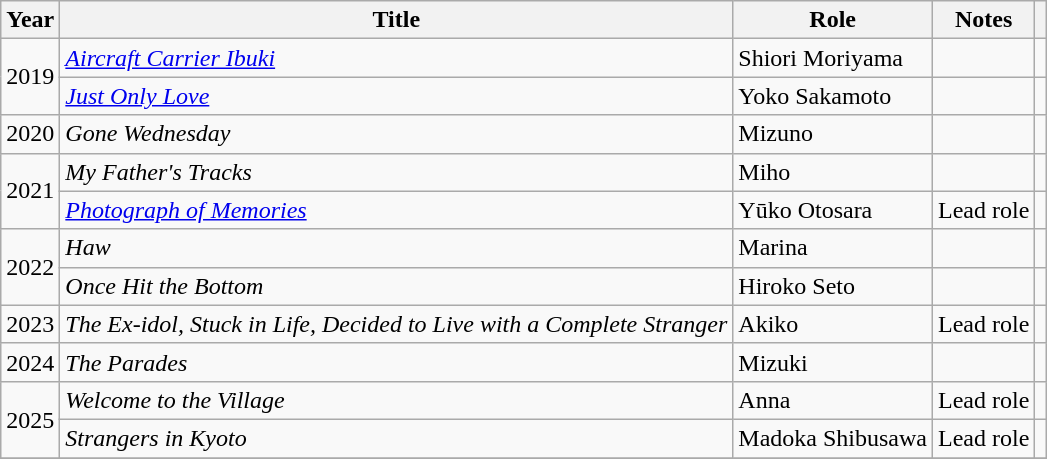<table class="wikitable plainrowheaders sortable"  style=font-size:100%>
<tr>
<th scope="col">Year</th>
<th scope="col">Title</th>
<th scope="col">Role</th>
<th scope="col" class="unsortable">Notes</th>
<th scope="col" class="unsortable"></th>
</tr>
<tr>
<td rowspan=2>2019</td>
<td><em><a href='#'>Aircraft Carrier Ibuki</a></em></td>
<td>Shiori Moriyama</td>
<td></td>
<td style="text-align:center;"></td>
</tr>
<tr>
<td><em><a href='#'>Just Only Love</a></em></td>
<td>Yoko Sakamoto</td>
<td></td>
<td style="text-align:center;"></td>
</tr>
<tr>
<td>2020</td>
<td><em>Gone Wednesday</em></td>
<td>Mizuno</td>
<td></td>
<td style="text-align:center;"></td>
</tr>
<tr>
<td rowspan=2>2021</td>
<td><em>My Father's Tracks</em></td>
<td>Miho</td>
<td></td>
<td style="text-align:center;"></td>
</tr>
<tr>
<td><em><a href='#'>Photograph of Memories</a></em></td>
<td>Yūko Otosara</td>
<td>Lead role</td>
<td style="text-align:center;"></td>
</tr>
<tr>
<td rowspan=2>2022</td>
<td><em>Haw</em></td>
<td>Marina</td>
<td></td>
<td style="text-align:center;"></td>
</tr>
<tr>
<td><em>Once Hit the Bottom</em></td>
<td>Hiroko Seto</td>
<td></td>
<td style="text-align:center;"></td>
</tr>
<tr>
<td>2023</td>
<td><em>The Ex-idol, Stuck in Life, Decided to Live with a Complete Stranger</em></td>
<td>Akiko</td>
<td>Lead role</td>
<td style="text-align:center;"></td>
</tr>
<tr>
<td>2024</td>
<td><em>The Parades</em></td>
<td>Mizuki</td>
<td></td>
<td style="text-align:center;"></td>
</tr>
<tr>
<td rowspan=2>2025</td>
<td><em>Welcome to the Village</em></td>
<td>Anna</td>
<td>Lead role</td>
<td style="text-align:center;"></td>
</tr>
<tr>
<td><em>Strangers in Kyoto</em></td>
<td>Madoka Shibusawa</td>
<td>Lead role</td>
<td style="text-align:center;"></td>
</tr>
<tr>
</tr>
</table>
